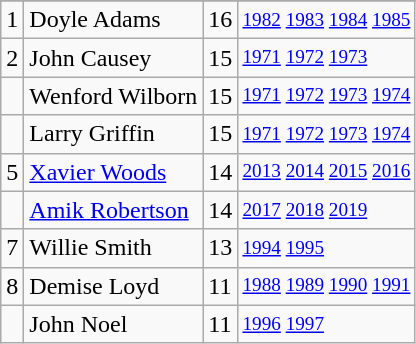<table class="wikitable">
<tr>
</tr>
<tr>
<td>1</td>
<td>Doyle Adams</td>
<td>16</td>
<td style="font-size:80%;"><a href='#'>1982</a> <a href='#'>1983</a> <a href='#'>1984</a> <a href='#'>1985</a></td>
</tr>
<tr>
<td>2</td>
<td>John Causey</td>
<td>15</td>
<td style="font-size:80%;"><a href='#'>1971</a> <a href='#'>1972</a> <a href='#'>1973</a></td>
</tr>
<tr>
<td></td>
<td>Wenford Wilborn</td>
<td>15</td>
<td style="font-size:80%;"><a href='#'>1971</a> <a href='#'>1972</a> <a href='#'>1973</a> <a href='#'>1974</a></td>
</tr>
<tr>
<td></td>
<td>Larry Griffin</td>
<td>15</td>
<td style="font-size:80%;"><a href='#'>1971</a> <a href='#'>1972</a> <a href='#'>1973</a> <a href='#'>1974</a></td>
</tr>
<tr>
<td>5</td>
<td><a href='#'>Xavier Woods</a></td>
<td>14</td>
<td style="font-size:80%;"><a href='#'>2013</a> <a href='#'>2014</a> <a href='#'>2015</a> <a href='#'>2016</a></td>
</tr>
<tr>
<td></td>
<td><a href='#'>Amik Robertson</a></td>
<td>14</td>
<td style="font-size:80%;"><a href='#'>2017</a> <a href='#'>2018</a> <a href='#'>2019</a></td>
</tr>
<tr>
<td>7</td>
<td>Willie Smith</td>
<td>13</td>
<td style="font-size:80%;"><a href='#'>1994</a> <a href='#'>1995</a></td>
</tr>
<tr>
<td>8</td>
<td>Demise Loyd</td>
<td>11</td>
<td style="font-size:80%;"><a href='#'>1988</a> <a href='#'>1989</a> <a href='#'>1990</a> <a href='#'>1991</a></td>
</tr>
<tr>
<td></td>
<td>John Noel</td>
<td>11</td>
<td style="font-size:80%;"><a href='#'>1996</a> <a href='#'>1997</a></td>
</tr>
</table>
